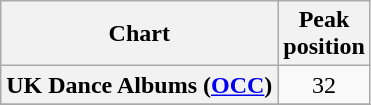<table class="wikitable plainrowheaders sortable" style="text-align:center;" border="1">
<tr>
<th scope="col">Chart</th>
<th scope="col">Peak<br>position</th>
</tr>
<tr>
<th scope="row">UK Dance Albums (<a href='#'>OCC</a>)</th>
<td>32</td>
</tr>
<tr>
</tr>
</table>
